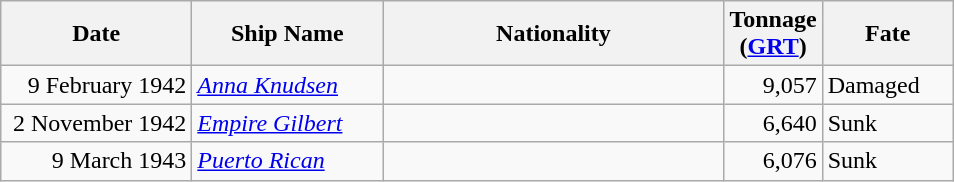<table class="wikitable sortable">
<tr>
<th width="120px">Date</th>
<th width="120px">Ship Name</th>
<th width="220px">Nationality</th>
<th width="25px">Tonnage<br>(<a href='#'>GRT</a>)</th>
<th width="80px">Fate</th>
</tr>
<tr>
<td align="right">9 February 1942</td>
<td align="left"><a href='#'><em>Anna Knudsen</em></a></td>
<td align="left"></td>
<td align="right">9,057</td>
<td align="left">Damaged</td>
</tr>
<tr>
<td align="right">2 November 1942</td>
<td align="left"><a href='#'><em>Empire Gilbert</em></a></td>
<td align="left"></td>
<td align="right">6,640</td>
<td align="left">Sunk</td>
</tr>
<tr>
<td align="right">9 March 1943</td>
<td align="left"><a href='#'><em>Puerto Rican</em></a></td>
<td align="left"></td>
<td align="right">6,076</td>
<td align="left">Sunk</td>
</tr>
</table>
